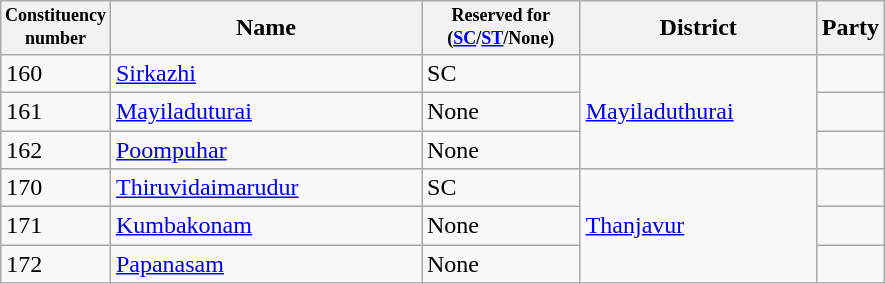<table class="wikitable sortable">
<tr>
<th width="50px" style="font-size:75%">Constituency number</th>
<th width="200px">Name</th>
<th width="100px" style="font-size:75%">Reserved for (<a href='#'>SC</a>/<a href='#'>ST</a>/None)</th>
<th width="150px">District</th>
<th colspan="2">Party</th>
</tr>
<tr>
<td>160</td>
<td><a href='#'>Sirkazhi</a></td>
<td>SC</td>
<td rowspan="3"><a href='#'>Mayiladuthurai</a></td>
<td></td>
</tr>
<tr>
<td>161</td>
<td><a href='#'>Mayiladuturai</a></td>
<td>None</td>
<td></td>
</tr>
<tr>
<td>162</td>
<td><a href='#'>Poompuhar</a></td>
<td>None</td>
<td></td>
</tr>
<tr>
<td>170</td>
<td><a href='#'>Thiruvidaimarudur</a></td>
<td>SC</td>
<td rowspan="3"><a href='#'>Thanjavur</a></td>
<td></td>
</tr>
<tr>
<td>171</td>
<td><a href='#'>Kumbakonam</a></td>
<td>None</td>
<td></td>
</tr>
<tr>
<td>172</td>
<td><a href='#'>Papanasam</a></td>
<td>None</td>
<td></td>
</tr>
</table>
